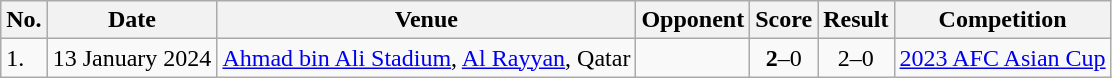<table class="wikitable plainrowheaders sortable">
<tr>
<th>No.</th>
<th>Date</th>
<th>Venue</th>
<th>Opponent</th>
<th>Score</th>
<th>Result</th>
<th>Competition</th>
</tr>
<tr>
<td>1.</td>
<td>13 January 2024</td>
<td><a href='#'>Ahmad bin Ali Stadium</a>, <a href='#'>Al Rayyan</a>, Qatar</td>
<td></td>
<td align=center><strong>2</strong>–0</td>
<td align=center>2–0</td>
<td><a href='#'>2023 AFC Asian Cup</a></td>
</tr>
</table>
